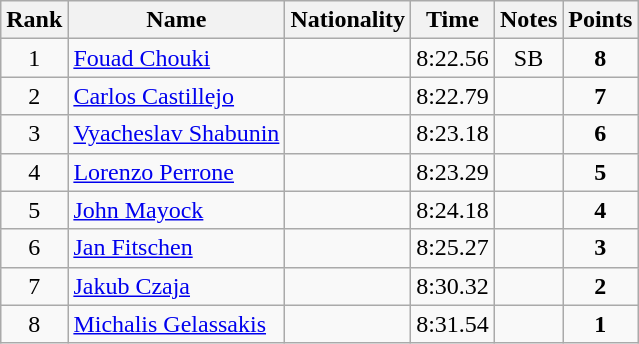<table class="wikitable sortable" style="text-align:center">
<tr>
<th>Rank</th>
<th>Name</th>
<th>Nationality</th>
<th>Time</th>
<th>Notes</th>
<th>Points</th>
</tr>
<tr>
<td>1</td>
<td align=left><a href='#'>Fouad Chouki</a></td>
<td align=left></td>
<td>8:22.56</td>
<td>SB</td>
<td><strong>8</strong></td>
</tr>
<tr>
<td>2</td>
<td align=left><a href='#'>Carlos Castillejo</a></td>
<td align=left></td>
<td>8:22.79</td>
<td></td>
<td><strong>7</strong></td>
</tr>
<tr>
<td>3</td>
<td align=left><a href='#'>Vyacheslav Shabunin</a></td>
<td align=left></td>
<td>8:23.18</td>
<td></td>
<td><strong>6</strong></td>
</tr>
<tr>
<td>4</td>
<td align=left><a href='#'>Lorenzo Perrone</a></td>
<td align=left></td>
<td>8:23.29</td>
<td></td>
<td><strong>5</strong></td>
</tr>
<tr>
<td>5</td>
<td align=left><a href='#'>John Mayock</a></td>
<td align=left></td>
<td>8:24.18</td>
<td></td>
<td><strong>4</strong></td>
</tr>
<tr>
<td>6</td>
<td align=left><a href='#'>Jan Fitschen</a></td>
<td align=left></td>
<td>8:25.27</td>
<td></td>
<td><strong>3</strong></td>
</tr>
<tr>
<td>7</td>
<td align=left><a href='#'>Jakub Czaja</a></td>
<td align=left></td>
<td>8:30.32</td>
<td></td>
<td><strong>2</strong></td>
</tr>
<tr>
<td>8</td>
<td align=left><a href='#'>Michalis Gelassakis</a></td>
<td align=left></td>
<td>8:31.54</td>
<td></td>
<td><strong>1</strong></td>
</tr>
</table>
